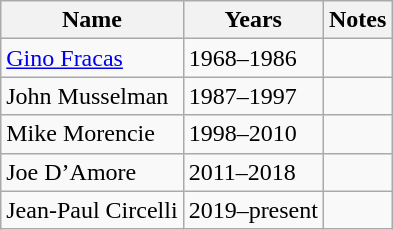<table class="wikitable">
<tr>
<th>Name</th>
<th>Years</th>
<th>Notes</th>
</tr>
<tr>
<td><a href='#'>Gino Fracas</a></td>
<td>1968–1986</td>
<td></td>
</tr>
<tr>
<td>John Musselman</td>
<td>1987–1997</td>
<td></td>
</tr>
<tr>
<td>Mike Morencie</td>
<td>1998–2010</td>
<td></td>
</tr>
<tr>
<td>Joe D’Amore</td>
<td>2011–2018</td>
<td></td>
</tr>
<tr>
<td>Jean-Paul Circelli</td>
<td>2019–present</td>
<td></td>
</tr>
</table>
